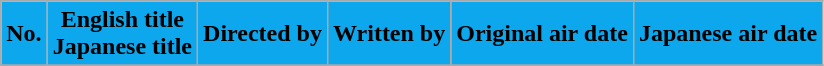<table class="wikitable" style=": background:#FFF;">
<tr>
<th style="background:#0CA7ED;">No.</th>
<th style="background:#0CA7ED;">English title <br> Japanese title</th>
<th style="background:#0CA7ED;">Directed by</th>
<th style="background:#0CA7ED;">Written by</th>
<th style="background:#0CA7ED;">Original air date</th>
<th style="background:#0CA7ED;">Japanese air date</th>
</tr>
<tr>
</tr>
</table>
